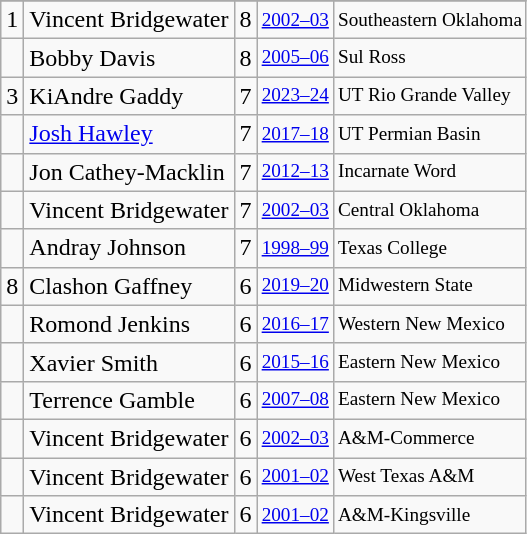<table class="wikitable">
<tr>
</tr>
<tr>
<td>1</td>
<td>Vincent Bridgewater</td>
<td>8</td>
<td style="font-size:80%;"><a href='#'>2002–03</a></td>
<td style="font-size:80%;">Southeastern Oklahoma</td>
</tr>
<tr>
<td></td>
<td>Bobby Davis</td>
<td>8</td>
<td style="font-size:80%;"><a href='#'>2005–06</a></td>
<td style="font-size:80%;">Sul Ross</td>
</tr>
<tr>
<td>3</td>
<td>KiAndre Gaddy</td>
<td>7</td>
<td style="font-size:80%;"><a href='#'>2023–24</a></td>
<td style="font-size:80%;">UT Rio Grande Valley</td>
</tr>
<tr>
<td></td>
<td><a href='#'>Josh Hawley</a></td>
<td>7</td>
<td style="font-size:80%;"><a href='#'>2017–18</a></td>
<td style="font-size:80%;">UT Permian Basin</td>
</tr>
<tr>
<td></td>
<td>Jon Cathey-Macklin</td>
<td>7</td>
<td style="font-size:80%;"><a href='#'>2012–13</a></td>
<td style="font-size:80%;">Incarnate Word</td>
</tr>
<tr>
<td></td>
<td>Vincent Bridgewater</td>
<td>7</td>
<td style="font-size:80%;"><a href='#'>2002–03</a></td>
<td style="font-size:80%;">Central Oklahoma</td>
</tr>
<tr>
<td></td>
<td>Andray Johnson</td>
<td>7</td>
<td style="font-size:80%;"><a href='#'>1998–99</a></td>
<td style="font-size:80%;">Texas College</td>
</tr>
<tr>
<td>8</td>
<td>Clashon Gaffney</td>
<td>6</td>
<td style="font-size:80%;"><a href='#'>2019–20</a></td>
<td style="font-size:80%;">Midwestern State</td>
</tr>
<tr>
<td></td>
<td>Romond Jenkins</td>
<td>6</td>
<td style="font-size:80%;"><a href='#'>2016–17</a></td>
<td style="font-size:80%;">Western New Mexico</td>
</tr>
<tr>
<td></td>
<td>Xavier Smith</td>
<td>6</td>
<td style="font-size:80%;"><a href='#'>2015–16</a></td>
<td style="font-size:80%;">Eastern New Mexico</td>
</tr>
<tr>
<td></td>
<td>Terrence Gamble</td>
<td>6</td>
<td style="font-size:80%;"><a href='#'>2007–08</a></td>
<td style="font-size:80%;">Eastern New Mexico</td>
</tr>
<tr>
<td></td>
<td>Vincent Bridgewater</td>
<td>6</td>
<td style="font-size:80%;"><a href='#'>2002–03</a></td>
<td style="font-size:80%;">A&M-Commerce</td>
</tr>
<tr>
<td></td>
<td>Vincent Bridgewater</td>
<td>6</td>
<td style="font-size:80%;"><a href='#'>2001–02</a></td>
<td style="font-size:80%;">West Texas A&M</td>
</tr>
<tr>
<td></td>
<td>Vincent Bridgewater</td>
<td>6</td>
<td style="font-size:80%;"><a href='#'>2001–02</a></td>
<td style="font-size:80%;">A&M-Kingsville</td>
</tr>
</table>
